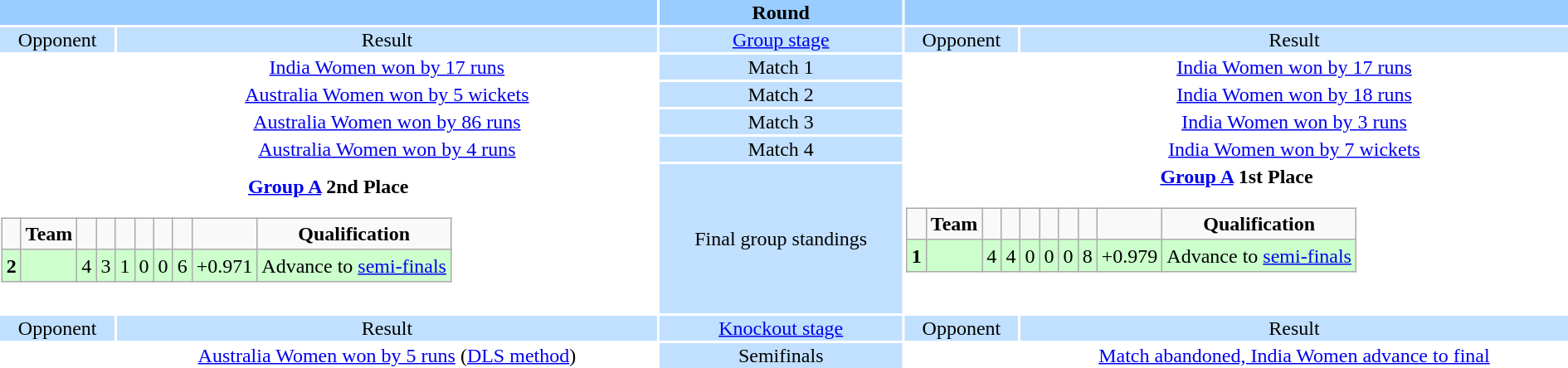<table style="width:100%;text-align:center">
<tr style="vertical-align:top;background:#9cf">
<th colspan=2 style="width:1*"></th>
<th>Round</th>
<th colspan=2 style="width:1*"></th>
</tr>
<tr style="vertical-align:top;background:#c1e0ff">
<td>Opponent</td>
<td>Result</td>
<td><a href='#'>Group stage</a></td>
<td>Opponent</td>
<td>Result</td>
</tr>
<tr>
<td></td>
<td><a href='#'>India Women won by 17 runs</a></td>
<td style="background:#c1e0ff">Match 1</td>
<td></td>
<td><a href='#'>India Women won by 17 runs</a></td>
</tr>
<tr>
<td></td>
<td><a href='#'>Australia Women won by 5 wickets</a></td>
<td style="background:#c1e0ff">Match 2</td>
<td></td>
<td><a href='#'>India Women won by 18 runs</a></td>
</tr>
<tr>
<td></td>
<td><a href='#'>Australia Women won by 86 runs</a></td>
<td style="background:#c1e0ff">Match 3</td>
<td></td>
<td><a href='#'>India Women won by 3 runs</a></td>
</tr>
<tr>
<td></td>
<td><a href='#'>Australia Women won by 4 runs</a></td>
<td style="background:#c1e0ff">Match 4</td>
<td></td>
<td><a href='#'>India Women won by 7 wickets</a></td>
</tr>
<tr>
<td colspan="2" style="align:center"><strong><a href='#'>Group A</a> 2nd Place</strong><br><table class="wikitable" style="text-align:center">
<tr>
<td><strong></strong></td>
<td><strong>Team</strong></td>
<td><strong></strong></td>
<td><strong></strong></td>
<td><strong></strong></td>
<td><strong></strong></td>
<td><strong></strong></td>
<td><strong></strong></td>
<td><strong></strong></td>
<td><strong>Qualification</strong></td>
</tr>
<tr style="background:#cfc;">
<td><strong>2</strong></td>
<td><strong></strong></td>
<td>4</td>
<td>3</td>
<td>1</td>
<td>0</td>
<td>0</td>
<td>6</td>
<td>+0.971</td>
<td>Advance to <a href='#'>semi-finals</a></td>
</tr>
</table>
</td>
<td style="background:#c1e0ff">Final group standings</td>
<td colspan="2" style="text-align:center"><strong><a href='#'>Group A</a> 1st Place</strong><br><table class="wikitable" style="text-align: center;">
<tr>
<td><strong></strong></td>
<td><strong>Team</strong></td>
<td><strong></strong></td>
<td><strong></strong></td>
<td><strong></strong></td>
<td><strong></strong></td>
<td><strong></strong></td>
<td><strong></strong></td>
<td><strong></strong></td>
<td><strong>Qualification</strong></td>
</tr>
<tr style="background:#cfc;">
<td><strong>1</strong></td>
<td><strong></strong></td>
<td>4</td>
<td>4</td>
<td>0</td>
<td>0</td>
<td>0</td>
<td>8</td>
<td>+0.979</td>
<td>Advance to <a href='#'>semi-finals</a></td>
</tr>
</table>
<table class="wikitable" style="text-align:center">
<tr>
</tr>
</table>
</td>
</tr>
<tr style="vertical-align:top;background:#c1e0ff">
<td>Opponent</td>
<td>Result</td>
<td><a href='#'>Knockout stage</a></td>
<td>Opponent</td>
<td>Result</td>
</tr>
<tr>
<td></td>
<td><a href='#'>Australia Women won by 5 runs</a> (<a href='#'>DLS method</a>)</td>
<td style="background:#c1e0ff">Semifinals</td>
<td></td>
<td><a href='#'>Match abandoned, India Women advance to final</a></td>
</tr>
</table>
